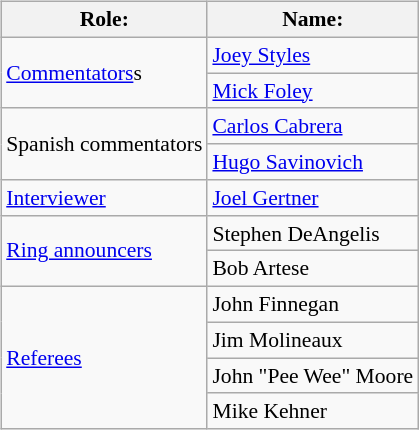<table class=wikitable style="font-size:90%; margin: 0.5em 0 0.5em 1em; float: right; clear: right;">
<tr>
<th>Role:</th>
<th>Name:</th>
</tr>
<tr>
<td rowspan=2><a href='#'>Commentators</a>s</td>
<td><a href='#'>Joey Styles</a></td>
</tr>
<tr>
<td><a href='#'>Mick Foley</a></td>
</tr>
<tr>
<td rowspan=2>Spanish commentators</td>
<td><a href='#'>Carlos Cabrera</a></td>
</tr>
<tr>
<td><a href='#'>Hugo Savinovich</a></td>
</tr>
<tr>
<td rowspan=1><a href='#'>Interviewer</a></td>
<td><a href='#'>Joel Gertner</a></td>
</tr>
<tr>
<td rowspan=2><a href='#'>Ring announcers</a></td>
<td>Stephen DeAngelis</td>
</tr>
<tr>
<td>Bob Artese</td>
</tr>
<tr>
<td rowspan=4><a href='#'>Referees</a></td>
<td>John Finnegan</td>
</tr>
<tr>
<td>Jim Molineaux</td>
</tr>
<tr>
<td>John "Pee Wee" Moore</td>
</tr>
<tr>
<td>Mike Kehner</td>
</tr>
</table>
